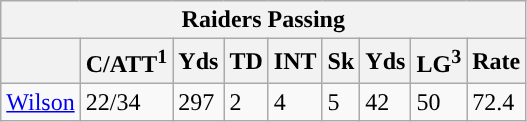<table class="wikitable">
<tr>
<th colspan="9">Raiders Passing</th>
</tr>
<tr>
<th></th>
<th>C/ATT<sup>1</sup></th>
<th>Yds</th>
<th>TD</th>
<th>INT</th>
<th>Sk</th>
<th>Yds</th>
<th>LG<sup>3</sup></th>
<th>Rate</th>
</tr>
<tr>
<td><a href='#'>Wilson</a></td>
<td>22/34</td>
<td>297</td>
<td>2</td>
<td>4</td>
<td>5</td>
<td>42</td>
<td>50</td>
<td>72.4</td>
</tr>
</table>
